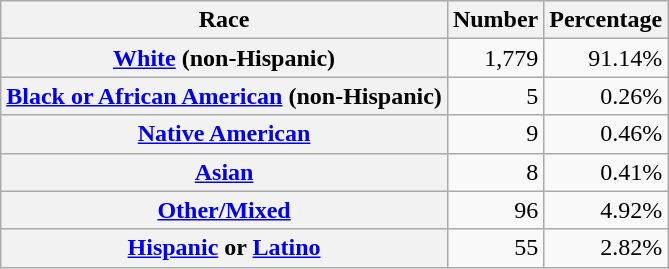<table class="wikitable" style="text-align:right">
<tr>
<th scope="col">Race</th>
<th scope="col">Number</th>
<th scope="col">Percentage</th>
</tr>
<tr>
<th scope="row"><a href='#'>White</a> (non-Hispanic)</th>
<td>1,779</td>
<td>91.14%</td>
</tr>
<tr>
<th scope="row"><a href='#'>Black or African American</a> (non-Hispanic)</th>
<td>5</td>
<td>0.26%</td>
</tr>
<tr>
<th scope="row"><a href='#'>Native American</a></th>
<td>9</td>
<td>0.46%</td>
</tr>
<tr>
<th scope="row"><a href='#'>Asian</a></th>
<td>8</td>
<td>0.41%</td>
</tr>
<tr>
<th scope="row"><a href='#'>Other/Mixed</a></th>
<td>96</td>
<td>4.92%</td>
</tr>
<tr>
<th scope="row"><a href='#'>Hispanic</a> or <a href='#'>Latino</a></th>
<td>55</td>
<td>2.82%</td>
</tr>
</table>
